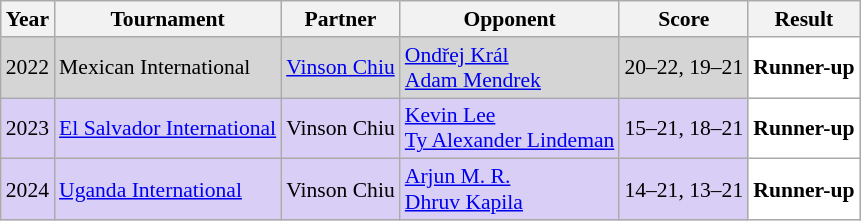<table class="sortable wikitable" style="font-size: 90%;">
<tr>
<th>Year</th>
<th>Tournament</th>
<th>Partner</th>
<th>Opponent</th>
<th>Score</th>
<th>Result</th>
</tr>
<tr style="background:#D5D5D5">
<td align="center">2022</td>
<td align="left">Mexican International</td>
<td align="left"> <a href='#'>Vinson Chiu</a></td>
<td align="left"> <a href='#'>Ondřej Král</a><br> <a href='#'>Adam Mendrek</a></td>
<td align="left">20–22, 19–21</td>
<td style="text-align:left; background:white"> <strong>Runner-up</strong></td>
</tr>
<tr style="background:#D8CEF6">
<td align="center">2023</td>
<td align="left"><a href='#'>El Salvador International</a></td>
<td align="left"> Vinson Chiu</td>
<td align="left"> <a href='#'>Kevin Lee</a><br> <a href='#'>Ty Alexander Lindeman</a></td>
<td align="left">15–21, 18–21</td>
<td style="text-align:left; background:white"> <strong>Runner-up</strong></td>
</tr>
<tr style="background:#D8CEF6">
<td align="center">2024</td>
<td align="left"><a href='#'>Uganda International</a></td>
<td align="left"> Vinson Chiu</td>
<td align="left"> <a href='#'>Arjun M. R.</a><br> <a href='#'>Dhruv Kapila</a></td>
<td align="left">14–21, 13–21</td>
<td style="text-align:left; background:white"> <strong>Runner-up</strong></td>
</tr>
</table>
